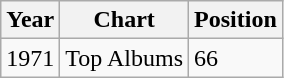<table class="wikitable">
<tr>
<th align="left">Year</th>
<th align="left">Chart</th>
<th align="left">Position</th>
</tr>
<tr>
<td align="left">1971</td>
<td align="left">Top Albums</td>
<td align="left">66</td>
</tr>
</table>
